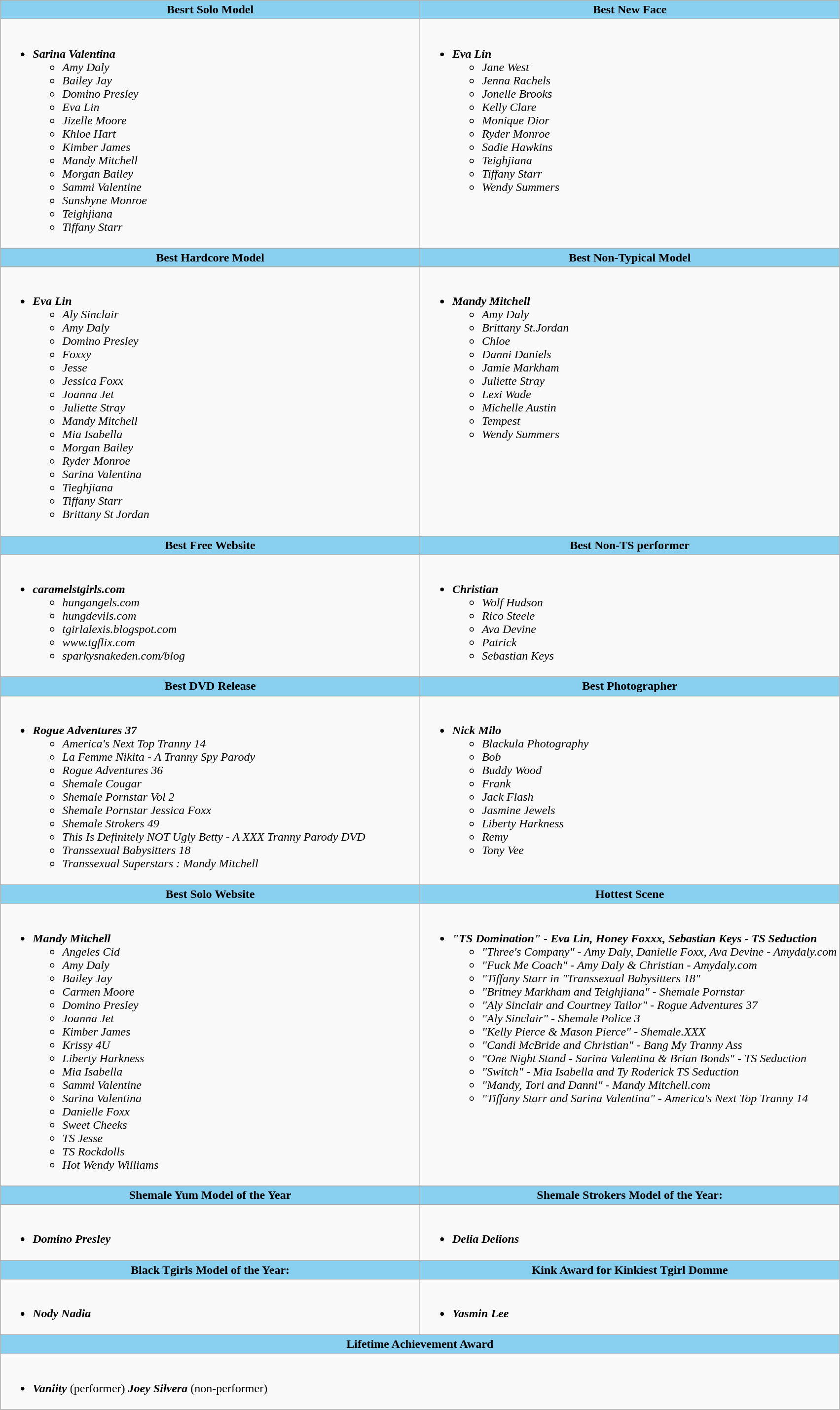<table class=wikitable>
<tr>
<th style="background:#89cff0" width="50%">Besrt Solo Model</th>
<th style="background:#89cff0" width="50%">Best New Face</th>
</tr>
<tr>
<td valign="top"><br><ul><li><strong><em>Sarina Valentina</em></strong><ul><li><em>Amy Daly</em></li><li><em>Bailey Jay</em></li><li><em>Domino Presley</em></li><li><em>Eva Lin</em></li><li><em>Jizelle Moore</em></li><li><em>Khloe Hart</em></li><li><em>Kimber James</em></li><li><em>Mandy Mitchell</em></li><li><em>Morgan Bailey</em></li><li><em>Sammi Valentine</em></li><li><em>Sunshyne Monroe</em></li><li><em>Teighjiana</em></li><li><em>Tiffany Starr</em></li></ul></li></ul></td>
<td valign="top"><br><ul><li><strong><em>Eva Lin</em></strong><ul><li><em>Jane West</em></li><li><em>Jenna Rachels</em></li><li><em>Jonelle Brooks</em></li><li><em>Kelly Clare</em></li><li><em>Monique Dior</em></li><li><em>Ryder Monroe</em></li><li><em>Sadie Hawkins</em></li><li><em>Teighjiana</em></li><li><em>Tiffany Starr</em></li><li><em>Wendy Summers</em></li></ul></li></ul></td>
</tr>
<tr>
<th style="background:#89cff0" width="50%">Best Hardcore Model</th>
<th style="background:#89cff0" width="50%">Best Non-Typical Model</th>
</tr>
<tr>
<td valign="top"><br><ul><li><strong><em>Eva Lin</em></strong><ul><li><em>Aly Sinclair</em></li><li><em>Amy Daly</em></li><li><em>Domino Presley</em></li><li><em>Foxxy</em></li><li><em>Jesse</em></li><li><em>Jessica Foxx</em></li><li><em>Joanna Jet</em></li><li><em>Juliette Stray</em></li><li><em>Mandy Mitchell</em></li><li><em>Mia Isabella</em></li><li><em>Morgan Bailey</em></li><li><em>Ryder Monroe</em></li><li><em>Sarina Valentina</em></li><li><em>Tieghjiana</em></li><li><em>Tiffany Starr</em></li><li><em>Brittany St Jordan</em></li></ul></li></ul></td>
<td valign="top"><br><ul><li><strong><em>Mandy Mitchell</em></strong><ul><li><em>Amy Daly</em></li><li><em>Brittany St.Jordan</em></li><li><em>Chloe</em></li><li><em>Danni Daniels</em></li><li><em>Jamie Markham</em></li><li><em>Juliette Stray</em></li><li><em>Lexi Wade</em></li><li><em>Michelle Austin</em></li><li><em>Tempest</em></li><li><em>Wendy Summers</em></li></ul></li></ul></td>
</tr>
<tr>
<th style="background:#89cff0" width="50%">Best Free Website</th>
<th style="background:#89cff0" width="50%">Best Non-TS performer</th>
</tr>
<tr>
<td valign="top"><br><ul><li><strong><em>caramelstgirls.com</em></strong><ul><li><em>hungangels.com</em></li><li><em>hungdevils.com</em></li><li><em>tgirlalexis.blogspot.com</em></li><li><em>www.tgflix.com</em></li><li><em>sparkysnakeden.com/blog</em></li></ul></li></ul></td>
<td valign="top"><br><ul><li><strong><em>Christian</em></strong><ul><li><em>Wolf Hudson</em></li><li><em>Rico Steele</em></li><li><em>Ava Devine</em></li><li><em>Patrick</em></li><li><em>Sebastian Keys</em></li></ul></li></ul></td>
</tr>
<tr>
<th style="background:#89cff0" width="50%">Best DVD Release</th>
<th style="background:#89cff0" width="50%">Best Photographer</th>
</tr>
<tr>
<td valign="top"><br><ul><li><strong><em>Rogue Adventures 37</em></strong><ul><li><em>America's Next Top Tranny 14</em></li><li><em>La Femme Nikita - A Tranny Spy Parody</em></li><li><em>Rogue Adventures 36</em></li><li><em>Shemale Cougar</em></li><li><em>Shemale Pornstar Vol 2</em></li><li><em>Shemale Pornstar Jessica Foxx</em></li><li><em>Shemale Strokers 49</em></li><li><em>This Is Definitely NOT Ugly Betty - A XXX Tranny Parody DVD</em></li><li><em>Transsexual Babysitters 18</em></li><li><em>Transsexual Superstars : Mandy Mitchell</em></li></ul></li></ul></td>
<td valign="top"><br><ul><li><strong><em>Nick Milo</em></strong><ul><li><em>Blackula Photography</em></li><li><em>Bob</em></li><li><em>Buddy Wood</em></li><li><em>Frank</em></li><li><em>Jack Flash</em></li><li><em>Jasmine Jewels</em></li><li><em>Liberty Harkness</em></li><li><em>Remy</em></li><li><em>Tony Vee</em></li></ul></li></ul></td>
</tr>
<tr>
<th style="background:#89cff0" width="50%">Best Solo Website</th>
<th style="background:#89cff0" width="50%">Hottest Scene</th>
</tr>
<tr>
<td valign="top"><br><ul><li><strong><em>Mandy Mitchell</em></strong><ul><li><em>Angeles Cid</em></li><li><em>Amy Daly</em></li><li><em>Bailey Jay</em></li><li><em>Carmen Moore</em></li><li><em>Domino Presley</em></li><li><em>Joanna Jet</em></li><li><em>Kimber James</em></li><li><em>Krissy 4U</em></li><li><em>Liberty Harkness</em></li><li><em>Mia Isabella</em></li><li><em>Sammi Valentine</em></li><li><em>Sarina Valentina</em></li><li><em>Danielle Foxx</em></li><li><em>Sweet Cheeks</em></li><li><em>TS Jesse</em></li><li><em>TS Rockdolls</em></li><li><em>Hot Wendy Williams</em></li></ul></li></ul></td>
<td valign="top"><br><ul><li><strong><em>"TS Domination" - Eva Lin, Honey Foxxx, Sebastian Keys - TS Seduction</em></strong><ul><li><em>"Three's Company" - Amy Daly, Danielle Foxx, Ava Devine - Amydaly.com</em></li><li><em>"Fuck Me Coach" - Amy Daly & Christian - Amydaly.com</em></li><li><em>"Tiffany Starr in "Transsexual Babysitters 18"</em></li><li><em>"Britney Markham and Teighjiana" - Shemale Pornstar</em></li><li><em>"Aly Sinclair and Courtney Tailor" - Rogue Adventures 37</em></li><li><em>"Aly Sinclair" - Shemale Police 3</em></li><li><em>"Kelly Pierce & Mason Pierce" - Shemale.XXX</em></li><li><em>"Candi McBride and Christian" - Bang My Tranny Ass</em></li><li><em>"One Night Stand - Sarina Valentina & Brian Bonds" - TS Seduction</em></li><li><em>"Switch" - Mia Isabella and Ty Roderick TS Seduction</em></li><li><em>"Mandy, Tori and Danni" - Mandy Mitchell.com</em></li><li><em>"Tiffany Starr and Sarina Valentina" - America's Next Top Tranny 14</em></li></ul></li></ul></td>
</tr>
<tr>
<th style="background:#89cff0" width="50%">Shemale Yum Model of the Year</th>
<th style="background:#89cff0" width="50%">Shemale Strokers Model of the Year:</th>
</tr>
<tr>
<td valign="top"><br><ul><li><strong><em>Domino Presley</em></strong></li></ul></td>
<td valign="top"><br><ul><li><strong><em>Delia Delions</em></strong></li></ul></td>
</tr>
<tr>
<th style="background:#89cff0" width="50%">Black Tgirls Model of the Year:</th>
<th style="background:#89cff0" width="50%">Kink Award for Kinkiest Tgirl Domme</th>
</tr>
<tr>
<td valign="top"><br><ul><li><strong><em>Nody Nadia</em></strong></li></ul></td>
<td valign="top"><br><ul><li><strong><em>Yasmin Lee</em></strong></li></ul></td>
</tr>
<tr>
<th colspan=2 style="background:#89cff0" width="50%">Lifetime Achievement Award</th>
</tr>
<tr>
<td colspan=2 valign="top"><br><ul><li><strong><em>Vaniity</em></strong> (performer) <strong><em>Joey Silvera</em></strong> (non-performer)</li></ul></td>
</tr>
</table>
